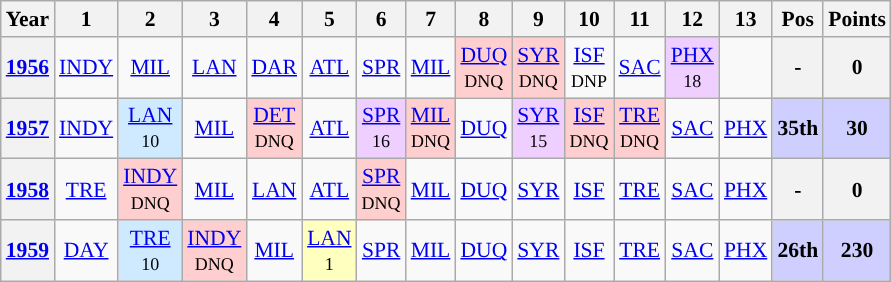<table class="wikitable" style="text-align:center; font-size:90%">
<tr>
<th>Year</th>
<th>1</th>
<th>2</th>
<th>3</th>
<th>4</th>
<th>5</th>
<th>6</th>
<th>7</th>
<th>8</th>
<th>9</th>
<th>10</th>
<th>11</th>
<th>12</th>
<th>13</th>
<th>Pos</th>
<th>Points</th>
</tr>
<tr>
<th rowspan=1><a href='#'>1956</a></th>
<td><a href='#'>INDY</a><br><small> </small></td>
<td><a href='#'>MIL</a></td>
<td><a href='#'>LAN</a></td>
<td><a href='#'>DAR</a></td>
<td><a href='#'>ATL</a></td>
<td><a href='#'>SPR</a></td>
<td><a href='#'>MIL</a></td>
<td style="background:#FFCFCF;"><a href='#'>DUQ</a><br><small>DNQ</small></td>
<td style="background:#FFCFCF;"><a href='#'>SYR</a><br><small>DNQ</small></td>
<td><a href='#'>ISF</a><br><small>DNP</small></td>
<td><a href='#'>SAC</a><br><small> </small></td>
<td style="background:#EFCFFF;"><a href='#'>PHX</a><br><small>18</small></td>
<td colspan=1></td>
<th>-</th>
<th>0</th>
</tr>
<tr>
<th rowspan=1><a href='#'>1957</a></th>
<td><a href='#'>INDY</a><br><small> </small></td>
<td style="background:#CFEAFF;"><a href='#'>LAN</a><br><small>10</small></td>
<td><a href='#'>MIL</a><br><small> </small></td>
<td style="background:#FFCFCF;"><a href='#'>DET</a><br><small>DNQ</small></td>
<td><a href='#'>ATL</a></td>
<td style="background:#EFCFFF;"><a href='#'>SPR</a><br><small>16</small></td>
<td style="background:#FFCFCF;"><a href='#'>MIL</a><br><small>DNQ</small></td>
<td><a href='#'>DUQ</a><br><small> </small></td>
<td style="background:#EFCFFF;"><a href='#'>SYR</a><br><small>15</small></td>
<td style="background:#FFCFCF;"><a href='#'>ISF</a><br><small>DNQ</small></td>
<td style="background:#FFCFCF;"><a href='#'>TRE</a><br><small>DNQ</small></td>
<td><a href='#'>SAC</a><br><small> </small></td>
<td><a href='#'>PHX</a><br><small> </small></td>
<th style="background:#CFCFFF;">35th</th>
<th style="background:#CFCFFF;">30</th>
</tr>
<tr>
<th rowspan=1><a href='#'>1958</a></th>
<td><a href='#'>TRE</a><br><small> </small></td>
<td style="background:#FFCFCF;"><a href='#'>INDY</a><br><small>DNQ</small></td>
<td><a href='#'>MIL</a><br><small> </small></td>
<td><a href='#'>LAN</a><br><small> </small></td>
<td><a href='#'>ATL</a><br><small> </small></td>
<td style="background:#FFCFCF;"><a href='#'>SPR</a><br><small>DNQ</small></td>
<td><a href='#'>MIL</a><br><small> </small></td>
<td><a href='#'>DUQ</a><br><small> </small></td>
<td><a href='#'>SYR</a><br><small> </small></td>
<td><a href='#'>ISF</a><br><small> </small></td>
<td><a href='#'>TRE</a><br><small> </small></td>
<td><a href='#'>SAC</a><br><small> </small></td>
<td><a href='#'>PHX</a><br><small> </small></td>
<th>-</th>
<th>0</th>
</tr>
<tr>
<th rowspan=1><a href='#'>1959</a></th>
<td><a href='#'>DAY</a><br><small> </small></td>
<td style="background:#cfeaff;"><a href='#'>TRE</a><br><small>10</small></td>
<td style="background:#ffcfcf;"><a href='#'>INDY</a><br><small>DNQ</small></td>
<td><a href='#'>MIL</a><br><small> </small></td>
<td style="background:#ffffbf;"><a href='#'>LAN</a><br><small>1</small></td>
<td><a href='#'>SPR</a><br><small> </small></td>
<td><a href='#'>MIL</a><br><small> </small></td>
<td><a href='#'>DUQ</a><br><small> </small></td>
<td><a href='#'>SYR</a><br><small> </small></td>
<td><a href='#'>ISF</a><br><small> </small></td>
<td><a href='#'>TRE</a><br><small> </small></td>
<td><a href='#'>SAC</a><br><small> </small></td>
<td><a href='#'>PHX</a><br><small> </small></td>
<th style="background:#CFCFFF;">26th</th>
<th style="background:#CFCFFF;">230</th>
</tr>
</table>
